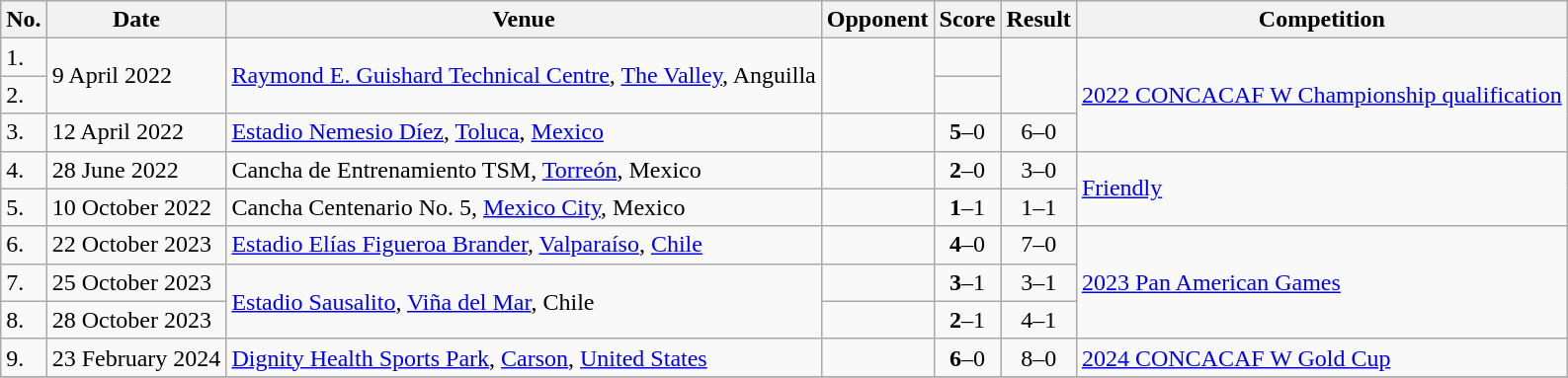<table class="wikitable">
<tr>
<th>No.</th>
<th>Date</th>
<th>Venue</th>
<th>Opponent</th>
<th>Score</th>
<th>Result</th>
<th>Competition</th>
</tr>
<tr>
<td>1.</td>
<td rowspan=2>9 April 2022</td>
<td rowspan=2><a href='#'>Raymond E. Guishard Technical Centre</a>, <a href='#'>The Valley</a>, Anguilla</td>
<td rowspan=2></td>
<td></td>
<td rowspan=2></td>
<td rowspan=3><a href='#'>2022 CONCACAF W Championship qualification</a></td>
</tr>
<tr>
<td>2.</td>
<td></td>
</tr>
<tr>
<td>3.</td>
<td>12 April 2022</td>
<td><a href='#'>Estadio Nemesio Díez</a>, <a href='#'>Toluca</a>, <a href='#'>Mexico</a></td>
<td></td>
<td align=center><strong>5</strong>–0</td>
<td align=center>6–0</td>
</tr>
<tr>
<td>4.</td>
<td>28 June 2022</td>
<td>Cancha de Entrenamiento TSM, <a href='#'>Torreón</a>, Mexico</td>
<td></td>
<td align=center><strong>2</strong>–0</td>
<td align=center>3–0</td>
<td rowspan=2><a href='#'>Friendly</a></td>
</tr>
<tr>
<td>5.</td>
<td>10 October 2022</td>
<td>Cancha Centenario No. 5, <a href='#'>Mexico City</a>, Mexico</td>
<td></td>
<td align=center><strong>1</strong>–1</td>
<td align=center>1–1</td>
</tr>
<tr>
<td>6.</td>
<td>22 October 2023</td>
<td><a href='#'>Estadio Elías Figueroa Brander</a>, <a href='#'>Valparaíso</a>, <a href='#'>Chile</a></td>
<td></td>
<td align=center><strong>4</strong>–0</td>
<td align=center>7–0</td>
<td rowspan=3><a href='#'>2023 Pan American Games</a></td>
</tr>
<tr>
<td>7.</td>
<td>25 October 2023</td>
<td rowspan=2><a href='#'>Estadio Sausalito</a>, <a href='#'>Viña del Mar</a>, Chile</td>
<td></td>
<td align=center><strong>3</strong>–1</td>
<td align=center>3–1</td>
</tr>
<tr>
<td>8.</td>
<td>28 October 2023</td>
<td></td>
<td align=center><strong>2</strong>–1</td>
<td align=center>4–1</td>
</tr>
<tr>
<td>9.</td>
<td>23 February 2024</td>
<td><a href='#'>Dignity Health Sports Park</a>, <a href='#'>Carson</a>, <a href='#'>United States</a></td>
<td></td>
<td align=center><strong>6</strong>–0</td>
<td align=center>8–0</td>
<td><a href='#'>2024 CONCACAF W Gold Cup</a></td>
</tr>
<tr>
</tr>
</table>
